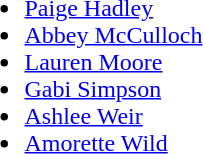<table>
<tr style="vertical-align:top">
<td><br><ul><li><a href='#'>Paige Hadley</a></li><li><a href='#'>Abbey McCulloch</a></li><li><a href='#'>Lauren Moore</a></li><li><a href='#'>Gabi Simpson</a></li><li><a href='#'>Ashlee Weir</a></li><li><a href='#'>Amorette Wild</a></li></ul></td>
</tr>
</table>
